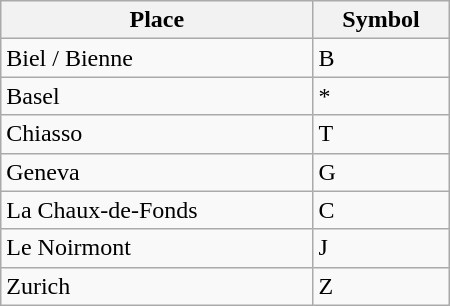<table class="wikitable" style="float:right;margin-top:auto;width:auto;min-width:300px">
<tr>
<th scope="col">Place</th>
<th scope="col">Symbol</th>
</tr>
<tr>
<td>Biel / Bienne</td>
<td>B</td>
</tr>
<tr>
<td>Basel</td>
<td>*</td>
</tr>
<tr>
<td>Chiasso</td>
<td>T</td>
</tr>
<tr>
<td>Geneva</td>
<td>G</td>
</tr>
<tr>
<td>La Chaux-de-Fonds</td>
<td>C</td>
</tr>
<tr>
<td>Le Noirmont</td>
<td>J</td>
</tr>
<tr>
<td>Zurich</td>
<td>Z</td>
</tr>
</table>
